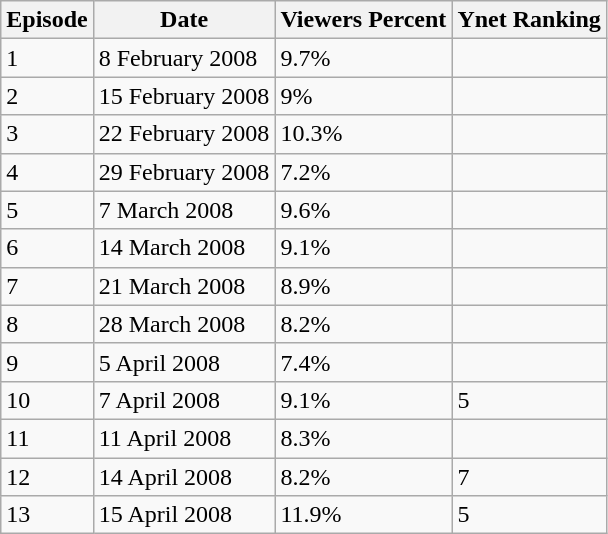<table class="wikitable" border="1">
<tr>
<th>Episode</th>
<th>Date</th>
<th>Viewers Percent</th>
<th>Ynet Ranking</th>
</tr>
<tr>
<td>1</td>
<td>8 February 2008</td>
<td>9.7%</td>
<td></td>
</tr>
<tr>
<td>2</td>
<td>15 February 2008</td>
<td>9%</td>
<td></td>
</tr>
<tr>
<td>3</td>
<td>22 February 2008</td>
<td>10.3%</td>
<td></td>
</tr>
<tr>
<td>4</td>
<td>29 February 2008</td>
<td>7.2%</td>
<td></td>
</tr>
<tr>
<td>5</td>
<td>7 March 2008</td>
<td>9.6%</td>
<td></td>
</tr>
<tr>
<td>6</td>
<td>14 March 2008</td>
<td>9.1%</td>
<td></td>
</tr>
<tr>
<td>7</td>
<td>21 March 2008</td>
<td>8.9%</td>
<td></td>
</tr>
<tr>
<td>8</td>
<td>28 March 2008</td>
<td>8.2%</td>
<td></td>
</tr>
<tr>
<td>9</td>
<td>5 April 2008</td>
<td>7.4%</td>
<td></td>
</tr>
<tr>
<td>10</td>
<td>7 April 2008</td>
<td>9.1%</td>
<td>5</td>
</tr>
<tr>
<td>11</td>
<td>11 April 2008</td>
<td>8.3%</td>
<td></td>
</tr>
<tr>
<td>12</td>
<td>14 April 2008</td>
<td>8.2%</td>
<td>7</td>
</tr>
<tr>
<td>13</td>
<td>15 April 2008</td>
<td>11.9%</td>
<td>5</td>
</tr>
</table>
